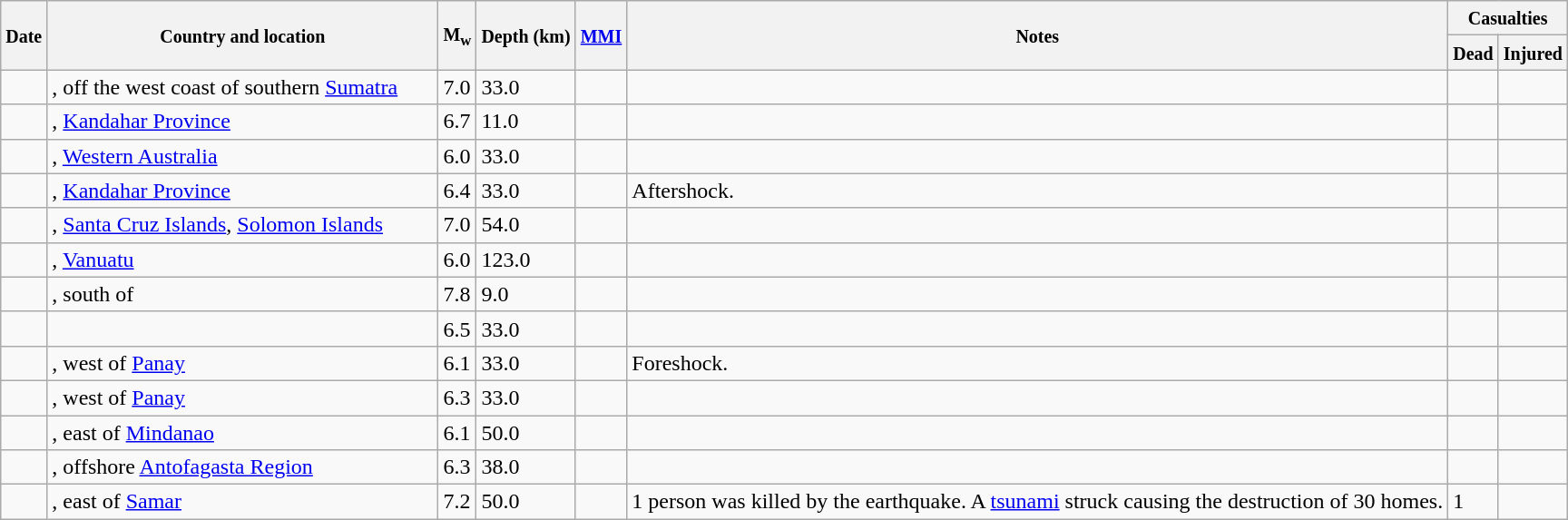<table class="wikitable sortable sort-under" style="border:1px black; margin-left:1em;">
<tr>
<th rowspan="2"><small>Date</small></th>
<th rowspan="2" style="width: 280px"><small>Country and location</small></th>
<th rowspan="2"><small>M<sub>w</sub></small></th>
<th rowspan="2"><small>Depth (km)</small></th>
<th rowspan="2"><small><a href='#'>MMI</a></small></th>
<th rowspan="2" class="unsortable"><small>Notes</small></th>
<th colspan="2"><small>Casualties</small></th>
</tr>
<tr>
<th><small>Dead</small></th>
<th><small>Injured</small></th>
</tr>
<tr>
<td></td>
<td>, off the west coast of southern <a href='#'>Sumatra</a></td>
<td>7.0</td>
<td>33.0</td>
<td></td>
<td></td>
<td></td>
<td></td>
</tr>
<tr>
<td></td>
<td>, <a href='#'>Kandahar Province</a></td>
<td>6.7</td>
<td>11.0</td>
<td></td>
<td></td>
<td></td>
<td></td>
</tr>
<tr>
<td></td>
<td>, <a href='#'>Western Australia</a></td>
<td>6.0</td>
<td>33.0</td>
<td></td>
<td></td>
<td></td>
<td></td>
</tr>
<tr>
<td></td>
<td>, <a href='#'>Kandahar Province</a></td>
<td>6.4</td>
<td>33.0</td>
<td></td>
<td>Aftershock.</td>
<td></td>
<td></td>
</tr>
<tr>
<td></td>
<td>, <a href='#'>Santa Cruz Islands</a>, <a href='#'>Solomon Islands</a></td>
<td>7.0</td>
<td>54.0</td>
<td></td>
<td></td>
<td></td>
<td></td>
</tr>
<tr>
<td></td>
<td>, <a href='#'>Vanuatu</a></td>
<td>6.0</td>
<td>123.0</td>
<td></td>
<td></td>
<td></td>
<td></td>
</tr>
<tr>
<td></td>
<td>, south of</td>
<td>7.8</td>
<td>9.0</td>
<td></td>
<td></td>
<td></td>
<td></td>
</tr>
<tr>
<td></td>
<td></td>
<td>6.5</td>
<td>33.0</td>
<td></td>
<td></td>
<td></td>
<td></td>
</tr>
<tr>
<td></td>
<td>, west of <a href='#'>Panay</a></td>
<td>6.1</td>
<td>33.0</td>
<td></td>
<td>Foreshock.</td>
<td></td>
<td></td>
</tr>
<tr>
<td></td>
<td>, west of <a href='#'>Panay</a></td>
<td>6.3</td>
<td>33.0</td>
<td></td>
<td></td>
<td></td>
<td></td>
</tr>
<tr>
<td></td>
<td>, east of <a href='#'>Mindanao</a></td>
<td>6.1</td>
<td>50.0</td>
<td></td>
<td></td>
<td></td>
<td></td>
</tr>
<tr>
<td></td>
<td>, offshore <a href='#'>Antofagasta Region</a></td>
<td>6.3</td>
<td>38.0</td>
<td></td>
<td></td>
<td></td>
<td></td>
</tr>
<tr>
<td></td>
<td>, east of <a href='#'>Samar</a></td>
<td>7.2</td>
<td>50.0</td>
<td></td>
<td>1 person was killed by the earthquake. A <a href='#'>tsunami</a> struck causing the destruction of 30 homes.</td>
<td>1</td>
<td></td>
</tr>
</table>
